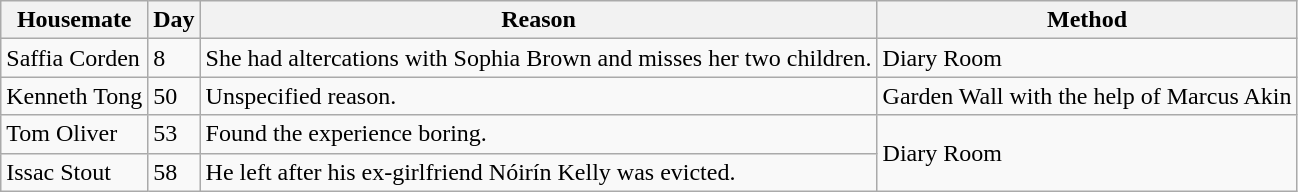<table class="wikitable">
<tr>
<th>Housemate</th>
<th>Day</th>
<th>Reason</th>
<th>Method</th>
</tr>
<tr>
<td>Saffia Corden</td>
<td>8</td>
<td>She had altercations with Sophia Brown and misses her two children.</td>
<td>Diary Room</td>
</tr>
<tr>
<td>Kenneth Tong</td>
<td>50</td>
<td>Unspecified reason.</td>
<td>Garden Wall with the help of Marcus Akin</td>
</tr>
<tr>
<td>Tom Oliver</td>
<td>53</td>
<td>Found the experience boring.</td>
<td rowspan="2">Diary Room</td>
</tr>
<tr>
<td>Issac Stout</td>
<td>58</td>
<td>He left after his ex-girlfriend Nóirín Kelly was evicted.</td>
</tr>
</table>
